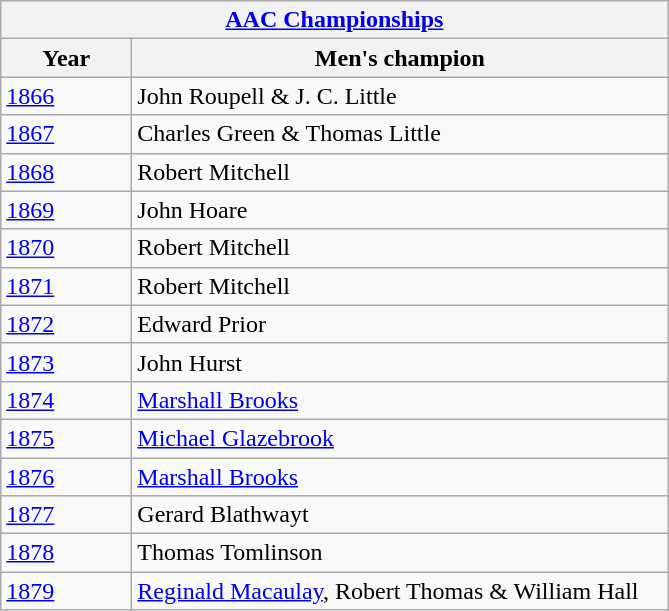<table class="wikitable">
<tr>
<th colspan="2"><a href='#'>AAC Championships</a><br></th>
</tr>
<tr>
<th width=80>Year</th>
<th width=350>Men's champion</th>
</tr>
<tr>
<td><a href='#'>1866</a></td>
<td>John Roupell & J. C. Little</td>
</tr>
<tr>
<td><a href='#'>1867</a></td>
<td>Charles Green & Thomas Little</td>
</tr>
<tr>
<td><a href='#'>1868</a></td>
<td>Robert Mitchell</td>
</tr>
<tr>
<td><a href='#'>1869</a></td>
<td>John Hoare</td>
</tr>
<tr>
<td><a href='#'>1870</a></td>
<td>Robert Mitchell</td>
</tr>
<tr>
<td><a href='#'>1871</a></td>
<td>Robert Mitchell</td>
</tr>
<tr>
<td><a href='#'>1872</a></td>
<td>Edward Prior</td>
</tr>
<tr>
<td><a href='#'>1873</a></td>
<td>John Hurst</td>
</tr>
<tr>
<td><a href='#'>1874</a></td>
<td><a href='#'>Marshall Brooks</a></td>
</tr>
<tr>
<td><a href='#'>1875</a></td>
<td><a href='#'>Michael Glazebrook</a></td>
</tr>
<tr>
<td><a href='#'>1876</a></td>
<td><a href='#'>Marshall Brooks</a></td>
</tr>
<tr>
<td><a href='#'>1877</a></td>
<td>Gerard Blathwayt</td>
</tr>
<tr>
<td><a href='#'>1878</a></td>
<td>Thomas Tomlinson</td>
</tr>
<tr>
<td><a href='#'>1879</a></td>
<td><a href='#'>Reginald Macaulay</a>, Robert Thomas & William Hall</td>
</tr>
</table>
